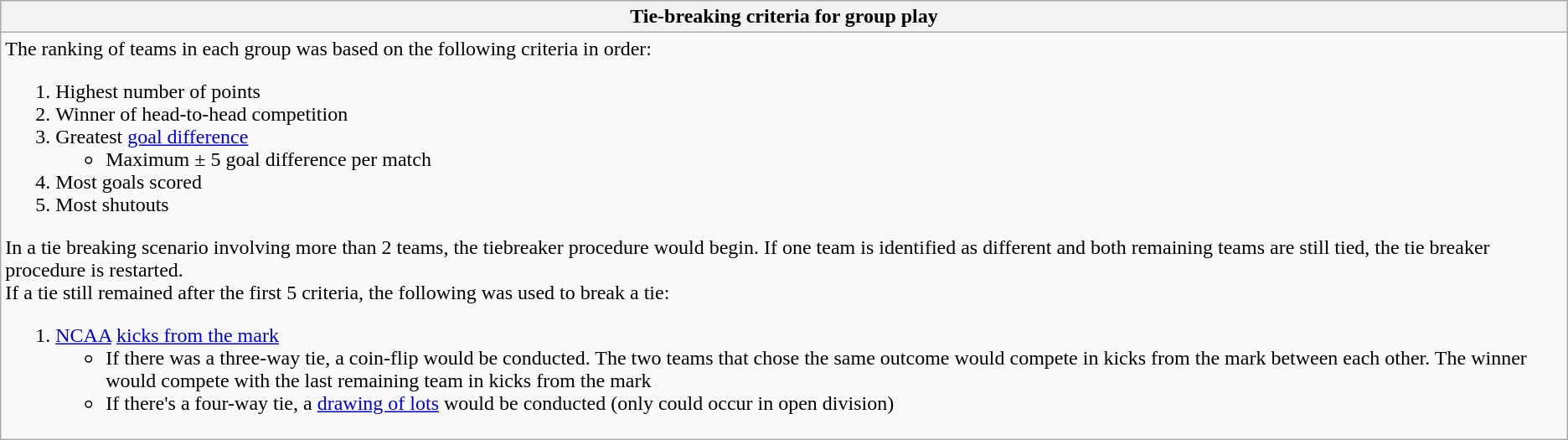<table class="wikitable mw-collapsible mw-collapsed">
<tr>
<th>Tie-breaking criteria for group play</th>
</tr>
<tr>
<td>The ranking of teams in each group was based on the following criteria in order:<br><ol><li>Highest number of points</li><li>Winner of head-to-head competition</li><li>Greatest <a href='#'>goal difference</a><ul><li>Maximum ± 5 goal difference per match</li></ul></li><li>Most goals scored</li><li>Most shutouts</li></ol>In a tie breaking scenario involving more than 2 teams, the tiebreaker procedure would begin. If one team is identified as different and both remaining teams are still tied, the tie breaker procedure is restarted.<br>If a tie still remained after the first 5 criteria, the following was used to break a tie:<ol><li><a href='#'>NCAA</a> <a href='#'>kicks from the mark</a><ul><li>If there was a three-way tie, a coin-flip would be conducted. The two teams that chose the same outcome would compete in kicks from the mark between each other. The winner would compete with the last remaining team in kicks from the mark</li><li>If there's a four-way tie, a <a href='#'>drawing of lots</a> would be conducted (only could occur in open division)</li></ul></li></ol></td>
</tr>
</table>
